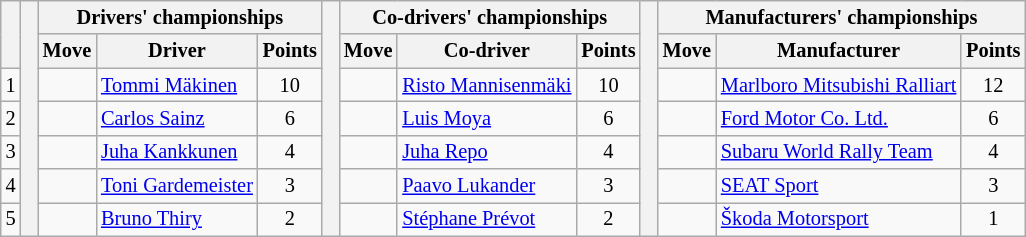<table class="wikitable" style="font-size:85%;">
<tr>
<th rowspan="2"></th>
<th rowspan="7" style="width:5px;"></th>
<th colspan="3">Drivers' championships</th>
<th rowspan="7" style="width:5px;"></th>
<th colspan="3" nowrap>Co-drivers' championships</th>
<th rowspan="7" style="width:5px;"></th>
<th colspan="3" nowrap>Manufacturers' championships</th>
</tr>
<tr>
<th>Move</th>
<th>Driver</th>
<th>Points</th>
<th>Move</th>
<th>Co-driver</th>
<th>Points</th>
<th>Move</th>
<th>Manufacturer</th>
<th>Points</th>
</tr>
<tr>
<td align="center">1</td>
<td align="center"></td>
<td> <a href='#'>Tommi Mäkinen</a></td>
<td align="center">10</td>
<td align="center"></td>
<td> <a href='#'>Risto Mannisenmäki</a></td>
<td align="center">10</td>
<td align="center"></td>
<td> <a href='#'>Marlboro Mitsubishi Ralliart</a></td>
<td align="center">12</td>
</tr>
<tr>
<td align="center">2</td>
<td align="center"></td>
<td> <a href='#'>Carlos Sainz</a></td>
<td align="center">6</td>
<td align="center"></td>
<td> <a href='#'>Luis Moya</a></td>
<td align="center">6</td>
<td align="center"></td>
<td> <a href='#'>Ford Motor Co. Ltd.</a></td>
<td align="center">6</td>
</tr>
<tr>
<td align="center">3</td>
<td align="center"></td>
<td> <a href='#'>Juha Kankkunen</a></td>
<td align="center">4</td>
<td align="center"></td>
<td> <a href='#'>Juha Repo</a></td>
<td align="center">4</td>
<td align="center"></td>
<td> <a href='#'>Subaru World Rally Team</a></td>
<td align="center">4</td>
</tr>
<tr>
<td align="center">4</td>
<td align="center"></td>
<td> <a href='#'>Toni Gardemeister</a></td>
<td align="center">3</td>
<td align="center"></td>
<td> <a href='#'>Paavo Lukander</a></td>
<td align="center">3</td>
<td align="center"></td>
<td> <a href='#'>SEAT Sport</a></td>
<td align="center">3</td>
</tr>
<tr>
<td align="center">5</td>
<td align="center"></td>
<td> <a href='#'>Bruno Thiry</a></td>
<td align="center">2</td>
<td align="center"></td>
<td> <a href='#'>Stéphane Prévot</a></td>
<td align="center">2</td>
<td align="center"></td>
<td> <a href='#'>Škoda Motorsport</a></td>
<td align="center">1</td>
</tr>
</table>
